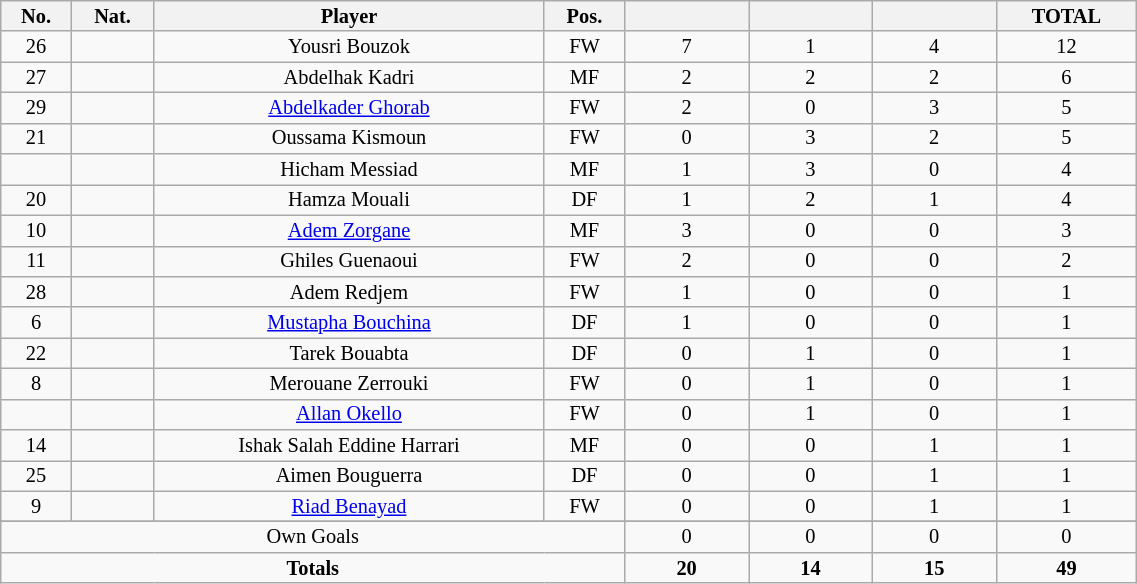<table class="wikitable sortable alternance"  style="font-size:85%; text-align:center; line-height:14px; width:60%;">
<tr>
<th width=10>No.</th>
<th width=10>Nat.</th>
<th width=140>Player</th>
<th width=10>Pos.</th>
<th width=40></th>
<th width=40></th>
<th width=40></th>
<th width=10>TOTAL</th>
</tr>
<tr>
<td>26</td>
<td></td>
<td>Yousri Bouzok</td>
<td>FW</td>
<td>7</td>
<td>1</td>
<td>4</td>
<td>12</td>
</tr>
<tr>
<td>27</td>
<td></td>
<td>Abdelhak Kadri</td>
<td>MF</td>
<td>2</td>
<td>2</td>
<td>2</td>
<td>6</td>
</tr>
<tr>
<td>29</td>
<td></td>
<td><a href='#'>Abdelkader Ghorab</a></td>
<td>FW</td>
<td>2</td>
<td>0</td>
<td>3</td>
<td>5</td>
</tr>
<tr>
<td>21</td>
<td></td>
<td>Oussama Kismoun</td>
<td>FW</td>
<td>0</td>
<td>3</td>
<td>2</td>
<td>5</td>
</tr>
<tr>
<td></td>
<td></td>
<td>Hicham Messiad</td>
<td>MF</td>
<td>1</td>
<td>3</td>
<td>0</td>
<td>4</td>
</tr>
<tr>
<td>20</td>
<td></td>
<td>Hamza Mouali</td>
<td>DF</td>
<td>1</td>
<td>2</td>
<td>1</td>
<td>4</td>
</tr>
<tr>
<td>10</td>
<td></td>
<td><a href='#'>Adem Zorgane</a></td>
<td>MF</td>
<td>3</td>
<td>0</td>
<td>0</td>
<td>3</td>
</tr>
<tr>
<td>11</td>
<td></td>
<td>Ghiles Guenaoui</td>
<td>FW</td>
<td>2</td>
<td>0</td>
<td>0</td>
<td>2</td>
</tr>
<tr>
<td>28</td>
<td></td>
<td>Adem Redjem</td>
<td>FW</td>
<td>1</td>
<td>0</td>
<td>0</td>
<td>1</td>
</tr>
<tr>
<td>6</td>
<td></td>
<td><a href='#'>Mustapha Bouchina</a></td>
<td>DF</td>
<td>1</td>
<td>0</td>
<td>0</td>
<td>1</td>
</tr>
<tr>
<td>22</td>
<td></td>
<td>Tarek Bouabta</td>
<td>DF</td>
<td>0</td>
<td>1</td>
<td>0</td>
<td>1</td>
</tr>
<tr>
<td>8</td>
<td></td>
<td>Merouane Zerrouki</td>
<td>FW</td>
<td>0</td>
<td>1</td>
<td>0</td>
<td>1</td>
</tr>
<tr>
<td></td>
<td></td>
<td><a href='#'>Allan Okello</a></td>
<td>FW</td>
<td>0</td>
<td>1</td>
<td>0</td>
<td>1</td>
</tr>
<tr>
<td>14</td>
<td></td>
<td>Ishak Salah Eddine Harrari</td>
<td>MF</td>
<td>0</td>
<td>0</td>
<td>1</td>
<td>1</td>
</tr>
<tr>
<td>25</td>
<td></td>
<td>Aimen Bouguerra</td>
<td>DF</td>
<td>0</td>
<td>0</td>
<td>1</td>
<td>1</td>
</tr>
<tr>
<td>9</td>
<td></td>
<td><a href='#'>Riad Benayad</a></td>
<td>FW</td>
<td>0</td>
<td>0</td>
<td>1</td>
<td>1</td>
</tr>
<tr>
</tr>
<tr class="sortbottom">
<td colspan="4">Own Goals</td>
<td>0</td>
<td>0</td>
<td>0</td>
<td>0</td>
</tr>
<tr class="sortbottom">
<td colspan="4"><strong>Totals</strong></td>
<td><strong>20</strong></td>
<td><strong>14</strong></td>
<td><strong>15</strong></td>
<td><strong>49</strong></td>
</tr>
</table>
